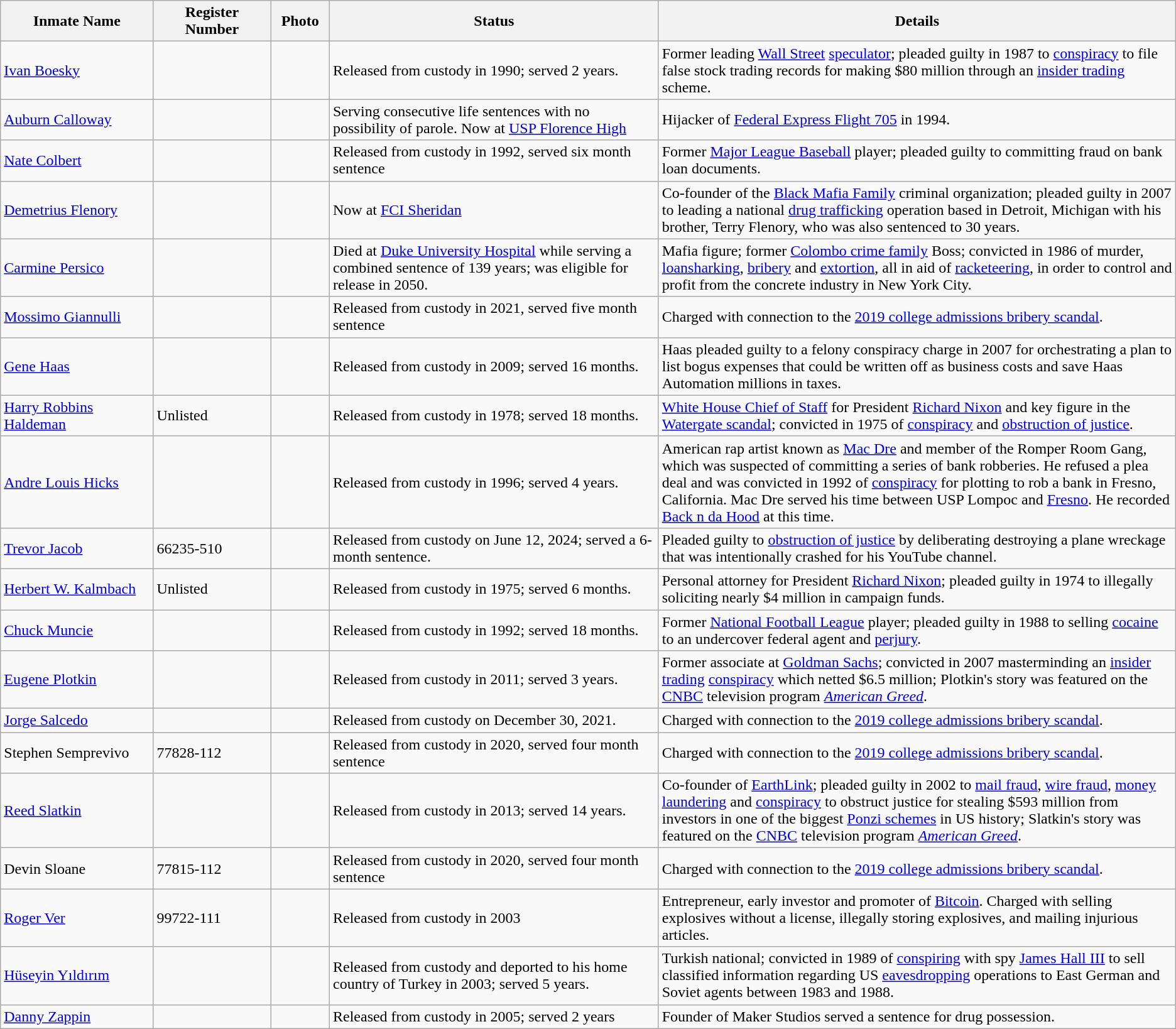<table class="wikitable sortable">
<tr>
<th width=13%>Inmate Name</th>
<th width=10%>Register Number</th>
<th width=5%>Photo</th>
<th width=28%>Status</th>
<th width=49%>Details</th>
</tr>
<tr>
<td><a href='#'>Ivan Boesky</a></td>
<td></td>
<td></td>
<td>Released from custody in 1990; served 2 years.</td>
<td>Former leading <a href='#'>Wall Street</a> <a href='#'>speculator</a>; pleaded guilty in 1987 to <a href='#'>conspiracy</a> to file false stock trading records for making $80 million through an <a href='#'>insider trading</a> scheme.</td>
</tr>
<tr>
<td><a href='#'>Auburn Calloway</a></td>
<td></td>
<td></td>
<td>Serving consecutive life sentences with no possibility of parole. Now at <a href='#'>USP Florence High</a></td>
<td>Hijacker of <a href='#'>Federal Express Flight 705</a> in 1994.</td>
</tr>
<tr>
<td><a href='#'>Nate Colbert</a></td>
<td></td>
<td></td>
<td>Released from custody in 1992, served six month sentence</td>
<td>Former <a href='#'>Major League Baseball</a> player; pleaded  guilty to committing fraud on bank loan documents.</td>
</tr>
<tr>
<td><a href='#'>Demetrius Flenory</a></td>
<td></td>
<td></td>
<td>Now at <a href='#'>FCI Sheridan</a></td>
<td>Co-founder of the <a href='#'>Black Mafia Family</a> criminal organization; pleaded guilty in 2007 to leading a national <a href='#'>drug trafficking</a> operation based in Detroit, Michigan with his brother, Terry Flenory, who was also sentenced to 30 years.</td>
</tr>
<tr>
<td><a href='#'>Carmine Persico</a></td>
<td></td>
<td></td>
<td>Died at <a href='#'>Duke University Hospital</a> while serving a combined sentence of 139 years; was eligible for release in 2050.</td>
<td>Mafia figure; former <a href='#'>Colombo crime family</a> Boss; convicted in 1986 of murder, <a href='#'>loansharking</a>, <a href='#'>bribery</a> and <a href='#'>extortion</a>, all in aid of <a href='#'>racketeering</a>, in order to control and profit from the concrete industry in New York City.</td>
</tr>
<tr>
<td><a href='#'>Mossimo Giannulli</a></td>
<td></td>
<td></td>
<td>Released from custody in 2021, served five month sentence</td>
<td>Charged with connection to the <a href='#'>2019 college admissions bribery scandal</a>.</td>
</tr>
<tr>
<td><a href='#'>Gene Haas</a></td>
<td></td>
<td></td>
<td>Released from custody in 2009; served 16 months.</td>
<td>Haas pleaded guilty to a felony conspiracy charge in 2007 for orchestrating a plan to list bogus expenses that could be written off as business costs and save Haas Automation millions in taxes.</td>
</tr>
<tr>
<td><a href='#'>Harry Robbins Haldeman</a></td>
<td>Unlisted</td>
<td></td>
<td>Released from custody in 1978; served 18 months.</td>
<td><a href='#'>White House Chief of Staff</a> for President <a href='#'>Richard Nixon</a> and key figure in the <a href='#'>Watergate scandal</a>; convicted in 1975 of <a href='#'>conspiracy</a> and <a href='#'>obstruction of justice</a>.</td>
</tr>
<tr>
<td><a href='#'>Andre Louis Hicks</a></td>
<td></td>
<td></td>
<td>Released from custody in 1996; served 4 years.</td>
<td>American rap artist known as <a href='#'>Mac Dre</a> and member of the Romper Room Gang, which was suspected of committing a series of bank robberies. He refused a plea deal and was convicted in 1992 of <a href='#'>conspiracy</a> for plotting to rob a bank in Fresno, California. Mac Dre served his time between USP Lompoc and <a href='#'>Fresno</a>. He recorded <a href='#'>Back n da Hood</a> at this time. </td>
</tr>
<tr>
<td><a href='#'>Trevor Jacob</a></td>
<td>66235-510</td>
<td></td>
<td>Released from custody on June 12, 2024; served a 6-month sentence.</td>
<td>Pleaded guilty to <a href='#'>obstruction of justice</a> by deliberating destroying a plane wreckage that was intentionally crashed for his YouTube channel.</td>
</tr>
<tr>
<td><a href='#'>Herbert W. Kalmbach</a></td>
<td>Unlisted</td>
<td></td>
<td>Released from custody in 1975; served 6 months.</td>
<td>Personal attorney for President <a href='#'>Richard Nixon</a>; pleaded guilty in 1974 to illegally soliciting nearly $4 million in campaign funds.</td>
</tr>
<tr>
<td><a href='#'>Chuck Muncie</a></td>
<td></td>
<td></td>
<td>Released from custody in 1992; served 18 months.</td>
<td>Former <a href='#'>National Football League</a> player; pleaded guilty in 1988 to selling <a href='#'>cocaine</a> to an undercover federal agent and <a href='#'>perjury</a>.</td>
</tr>
<tr>
<td><a href='#'>Eugene Plotkin</a></td>
<td></td>
<td></td>
<td>Released from custody in 2011; served 3 years.</td>
<td>Former associate at <a href='#'>Goldman Sachs</a>; convicted in 2007 masterminding an <a href='#'>insider trading</a> <a href='#'>conspiracy</a> which netted $6.5 million; Plotkin's story was featured on the <a href='#'>CNBC</a> television program <em><a href='#'>American Greed</a></em>.</td>
</tr>
<tr>
<td><a href='#'>Jorge Salcedo</a></td>
<td></td>
<td></td>
<td>Released from custody on December 30, 2021.</td>
<td>Charged with connection to the <a href='#'>2019 college admissions bribery scandal</a>.</td>
</tr>
<tr>
<td>Stephen Semprevivo</td>
<td>77828-112</td>
<td></td>
<td>Released from custody in 2020, served four month sentence</td>
<td>Charged with connection to the <a href='#'>2019 college admissions bribery scandal</a>.</td>
</tr>
<tr>
<td><a href='#'>Reed Slatkin</a></td>
<td></td>
<td></td>
<td>Released from custody in 2013; served 14 years.</td>
<td>Co-founder of <a href='#'>EarthLink</a>; pleaded guilty in 2002 to <a href='#'>mail fraud</a>, <a href='#'>wire fraud</a>, <a href='#'>money laundering</a> and <a href='#'>conspiracy</a> to obstruct justice for stealing $593 million from investors in one of the biggest <a href='#'>Ponzi schemes</a> in US history; Slatkin's story was featured on the <a href='#'>CNBC</a> television program <em><a href='#'>American Greed</a></em>.</td>
</tr>
<tr>
<td>Devin Sloane</td>
<td>77815-112</td>
<td></td>
<td>Released from custody in 2020, served four month sentence</td>
<td>Charged with connection to the <a href='#'>2019 college admissions bribery scandal</a>.</td>
</tr>
<tr>
<td><a href='#'>Roger Ver</a></td>
<td>99722-111</td>
<td></td>
<td>Released from custody in 2003</td>
<td>Entrepreneur, early investor and promoter of <a href='#'>Bitcoin</a>. Charged with selling explosives without a license, illegally storing explosives, and mailing injurious articles.</td>
</tr>
<tr>
<td><a href='#'>Hüseyin Yıldırım</a></td>
<td></td>
<td></td>
<td>Released from custody and deported to his home country of Turkey in 2003; served 5 years.</td>
<td>Turkish national; convicted in 1989 of <a href='#'>conspiring</a> with spy <a href='#'>James Hall III</a> to sell classified information regarding US <a href='#'>eavesdropping</a> operations to East German and Soviet agents between 1983 and 1988.</td>
</tr>
<tr>
<td><a href='#'>Danny Zappin</a></td>
<td></td>
<td></td>
<td>Released from custody in 2005; served 2 years</td>
<td>Founder of Maker Studios served a sentence for drug possession.</td>
</tr>
</table>
